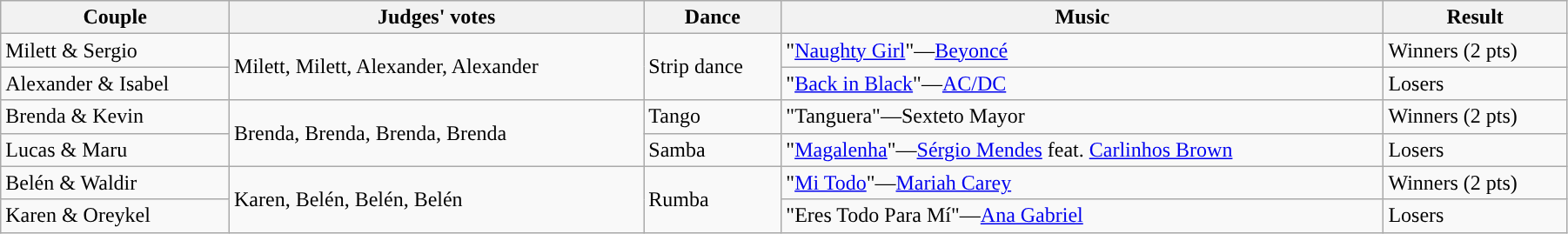<table class="wikitable sortable" style="width:95%; white-space:nowrap;">
<tr>
<th>Couple</th>
<th>Judges' votes</th>
<th>Dance</th>
<th>Music</th>
<th>Result</th>
</tr>
<tr>
<td>Milett & Sergio</td>
<td rowspan=2>Milett, Milett, Alexander, Alexander</td>
<td rowspan=2>Strip dance</td>
<td>"<a href='#'>Naughty Girl</a>"—<a href='#'>Beyoncé</a></td>
<td>Winners (2 pts)</td>
</tr>
<tr>
<td>Alexander & Isabel</td>
<td>"<a href='#'>Back in Black</a>"—<a href='#'>AC/DC</a></td>
<td>Losers</td>
</tr>
<tr>
<td>Brenda & Kevin</td>
<td rowspan=2>Brenda, Brenda, Brenda, Brenda</td>
<td>Tango</td>
<td>"Tanguera"—Sexteto Mayor</td>
<td>Winners (2 pts)</td>
</tr>
<tr>
<td>Lucas & Maru</td>
<td>Samba</td>
<td>"<a href='#'>Magalenha</a>"—<a href='#'>Sérgio Mendes</a> feat. <a href='#'>Carlinhos Brown</a></td>
<td>Losers</td>
</tr>
<tr>
<td>Belén & Waldir</td>
<td rowspan=2>Karen, Belén, Belén, Belén</td>
<td rowspan=2>Rumba</td>
<td>"<a href='#'>Mi Todo</a>"—<a href='#'>Mariah Carey</a></td>
<td>Winners (2 pts)</td>
</tr>
<tr>
<td>Karen & Oreykel</td>
<td>"Eres Todo Para Mí"—<a href='#'>Ana Gabriel</a></td>
<td>Losers</td>
</tr>
</table>
